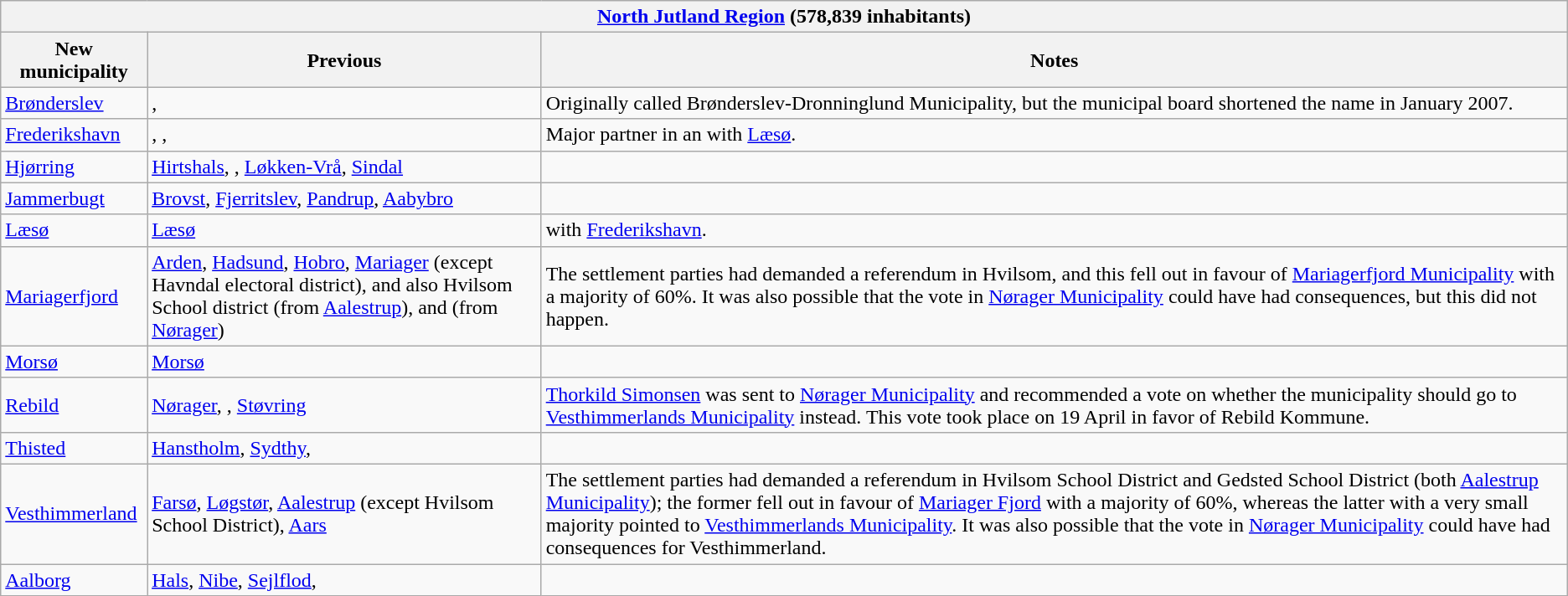<table class="wikitable">
<tr>
<th colspan="3"><a href='#'>North Jutland Region</a> <span>(578,839 inhabitants)</span></th>
</tr>
<tr>
<th>New municipality</th>
<th>Previous</th>
<th>Notes</th>
</tr>
<tr>
<td><a href='#'>Brønderslev</a></td>
<td>, </td>
<td>Originally called Brønderslev-Dronninglund Municipality, but the municipal board shortened the name in January 2007.</td>
</tr>
<tr>
<td><a href='#'>Frederikshavn</a></td>
<td>, , </td>
<td>Major partner in an  with <a href='#'>Læsø</a>.</td>
</tr>
<tr>
<td><a href='#'>Hjørring</a></td>
<td><a href='#'>Hirtshals</a>, , <a href='#'>Løkken-Vrå</a>, <a href='#'>Sindal</a></td>
<td></td>
</tr>
<tr>
<td><a href='#'>Jammerbugt</a></td>
<td><a href='#'>Brovst</a>, <a href='#'>Fjerritslev</a>, <a href='#'>Pandrup</a>, <a href='#'>Aabybro</a></td>
<td></td>
</tr>
<tr>
<td><a href='#'>Læsø</a></td>
<td><a href='#'>Læsø</a></td>
<td> with <a href='#'>Frederikshavn</a>.</td>
</tr>
<tr>
<td><a href='#'>Mariagerfjord</a></td>
<td><a href='#'>Arden</a>, <a href='#'>Hadsund</a>, <a href='#'>Hobro</a>, <a href='#'>Mariager</a> (except Havndal electoral district), and also Hvilsom School district (from <a href='#'>Aalestrup</a>), and  (from <a href='#'>Nørager</a>)</td>
<td>The settlement parties had demanded a referendum in Hvilsom, and this fell out in favour of <a href='#'>Mariagerfjord Municipality</a> with a majority of 60%. It was also possible that the vote in <a href='#'>Nørager Municipality</a> could have had consequences, but this did not happen.</td>
</tr>
<tr>
<td><a href='#'>Morsø</a></td>
<td><a href='#'>Morsø</a></td>
<td></td>
</tr>
<tr>
<td><a href='#'>Rebild</a></td>
<td><a href='#'>Nørager</a>, , <a href='#'>Støvring</a></td>
<td><a href='#'>Thorkild Simonsen</a> was sent to <a href='#'>Nørager Municipality</a> and recommended a vote on whether the municipality should go to <a href='#'>Vesthimmerlands Municipality</a> instead. This vote took place on 19 April in favor of Rebild Kommune.</td>
</tr>
<tr>
<td><a href='#'>Thisted</a></td>
<td><a href='#'>Hanstholm</a>, <a href='#'>Sydthy</a>, </td>
<td></td>
</tr>
<tr>
<td><a href='#'>Vesthimmerland</a></td>
<td><a href='#'>Farsø</a>, <a href='#'>Løgstør</a>, <a href='#'>Aalestrup</a> (except Hvilsom School District), <a href='#'>Aars</a></td>
<td>The settlement parties had demanded a referendum in Hvilsom School District and Gedsted School District (both <a href='#'>Aalestrup Municipality</a>); the former fell out in favour of <a href='#'>Mariager Fjord</a> with a majority of 60%, whereas the latter with a very small majority pointed to <a href='#'>Vesthimmerlands Municipality</a>. It was also possible that the vote in <a href='#'>Nørager Municipality</a> could have had consequences for Vesthimmerland.</td>
</tr>
<tr>
<td><a href='#'>Aalborg</a></td>
<td><a href='#'>Hals</a>, <a href='#'>Nibe</a>, <a href='#'>Sejlflod</a>, </td>
<td></td>
</tr>
</table>
